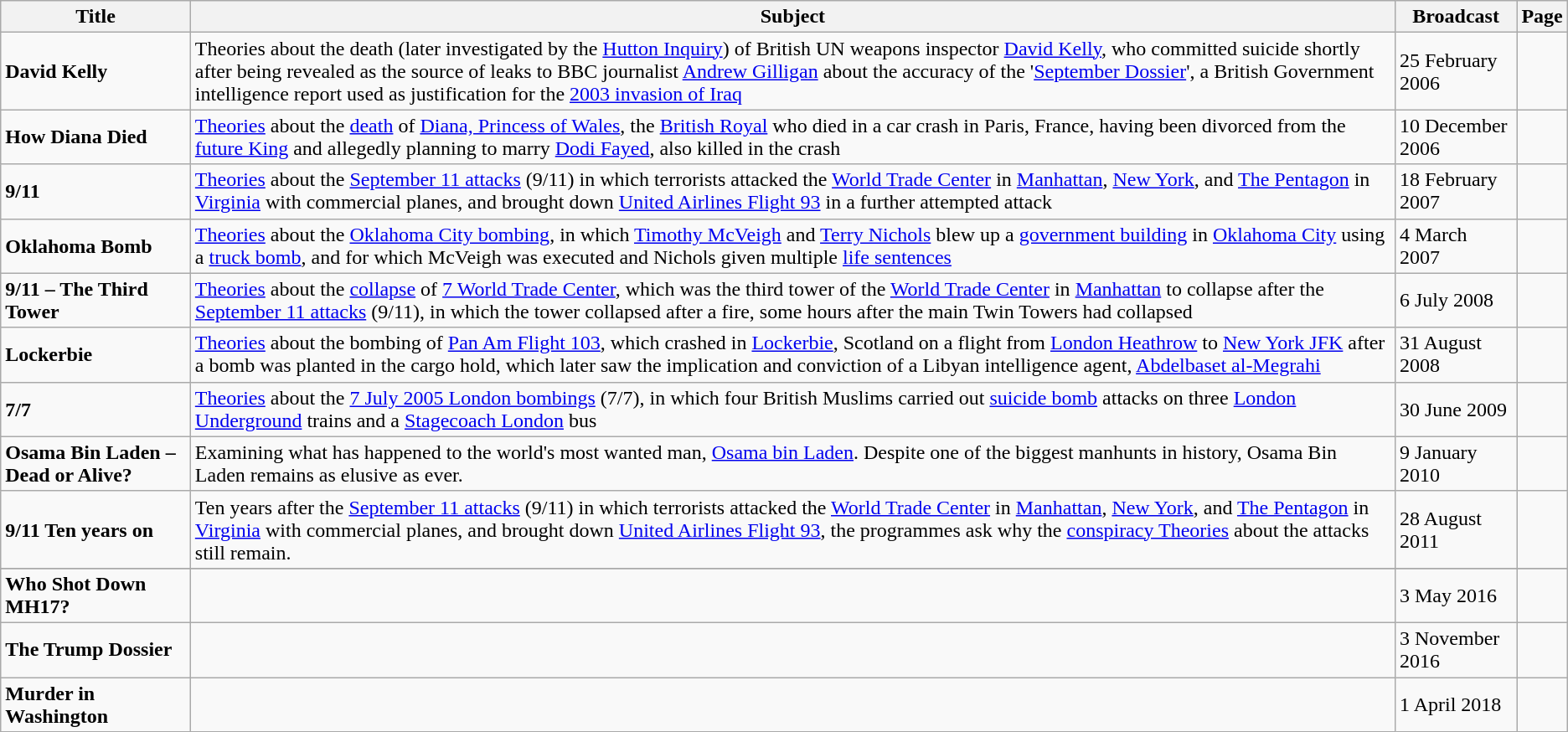<table class="wikitable">
<tr>
<th>Title</th>
<th>Subject</th>
<th>Broadcast</th>
<th>Page</th>
</tr>
<tr>
<td><strong>David Kelly</strong></td>
<td>Theories about the death (later investigated by the <a href='#'>Hutton Inquiry</a>) of British UN weapons inspector <a href='#'>David Kelly</a>, who committed suicide shortly after being revealed as the source of leaks to BBC journalist <a href='#'>Andrew Gilligan</a> about the accuracy of the '<a href='#'>September Dossier</a>', a British Government intelligence report used as justification for the <a href='#'>2003 invasion of Iraq</a></td>
<td>25 February 2006</td>
<td></td>
</tr>
<tr>
<td><strong>How Diana Died</strong></td>
<td><a href='#'>Theories</a> about the <a href='#'>death</a> of <a href='#'>Diana, Princess of Wales</a>, the <a href='#'>British Royal</a> who died in a car crash in Paris, France, having been divorced from the <a href='#'>future King</a> and allegedly planning to marry <a href='#'>Dodi Fayed</a>, also killed in the crash</td>
<td>10 December 2006</td>
<td></td>
</tr>
<tr>
<td><strong>9/11</strong></td>
<td><a href='#'>Theories</a> about the <a href='#'>September 11 attacks</a> (9/11) in which terrorists attacked the <a href='#'>World Trade Center</a> in <a href='#'>Manhattan</a>, <a href='#'>New York</a>, and <a href='#'>The Pentagon</a> in <a href='#'>Virginia</a> with commercial planes, and brought down <a href='#'>United Airlines Flight 93</a> in a further attempted attack</td>
<td>18 February 2007</td>
<td></td>
</tr>
<tr>
<td><strong>Oklahoma Bomb</strong></td>
<td><a href='#'>Theories</a> about the <a href='#'>Oklahoma City bombing</a>, in which <a href='#'>Timothy McVeigh</a> and <a href='#'>Terry Nichols</a> blew up a <a href='#'>government building</a> in <a href='#'>Oklahoma City</a> using a <a href='#'>truck bomb</a>, and for which McVeigh was executed and Nichols given multiple <a href='#'>life sentences</a></td>
<td>4 March 2007</td>
<td></td>
</tr>
<tr>
<td><strong>9/11 – The Third Tower</strong></td>
<td><a href='#'>Theories</a> about the <a href='#'>collapse</a> of <a href='#'>7 World Trade Center</a>, which was the third tower of the <a href='#'>World Trade Center</a> in <a href='#'>Manhattan</a> to collapse after the <a href='#'>September 11 attacks</a> (9/11), in which the tower collapsed after a fire, some hours after the main Twin Towers had collapsed</td>
<td>6 July 2008</td>
<td></td>
</tr>
<tr>
<td><strong>Lockerbie</strong></td>
<td><a href='#'>Theories</a> about the bombing of <a href='#'>Pan Am Flight 103</a>, which crashed in <a href='#'>Lockerbie</a>, Scotland on a flight from <a href='#'>London Heathrow</a> to <a href='#'>New York JFK</a> after a bomb was planted in the cargo hold, which later saw the implication and conviction of a Libyan intelligence agent, <a href='#'>Abdelbaset al-Megrahi</a></td>
<td>31 August 2008</td>
<td></td>
</tr>
<tr>
<td><strong>7/7</strong></td>
<td><a href='#'>Theories</a> about the <a href='#'>7 July 2005 London bombings</a> (7/7), in which four British Muslims carried out <a href='#'>suicide bomb</a> attacks on three <a href='#'>London Underground</a> trains and a <a href='#'>Stagecoach London</a> bus</td>
<td>30 June 2009</td>
<td></td>
</tr>
<tr>
<td><strong>Osama Bin Laden – Dead or Alive?</strong></td>
<td>Examining what has happened to the world's most wanted man, <a href='#'>Osama bin Laden</a>. Despite one of the biggest manhunts in history, Osama Bin Laden remains as elusive as ever.</td>
<td>9 January 2010</td>
<td></td>
</tr>
<tr>
<td><strong>9/11 Ten years on</strong></td>
<td>Ten years after the <a href='#'>September 11 attacks</a> (9/11) in which terrorists attacked the <a href='#'>World Trade Center</a> in <a href='#'>Manhattan</a>, <a href='#'>New York</a>, and <a href='#'>The Pentagon</a> in <a href='#'>Virginia</a> with commercial planes, and brought down <a href='#'>United Airlines Flight 93</a>, the programmes ask why the <a href='#'>conspiracy Theories</a> about the attacks still remain.</td>
<td>28 August 2011</td>
<td></td>
</tr>
<tr>
</tr>
<tr>
<td><strong>Who Shot Down MH17?</strong></td>
<td></td>
<td>3 May 2016</td>
<td></td>
</tr>
<tr>
<td><strong>The Trump Dossier</strong></td>
<td></td>
<td>3 November 2016</td>
<td></td>
</tr>
<tr>
<td><strong>Murder in Washington</strong></td>
<td></td>
<td>1 April 2018</td>
<td></td>
</tr>
</table>
